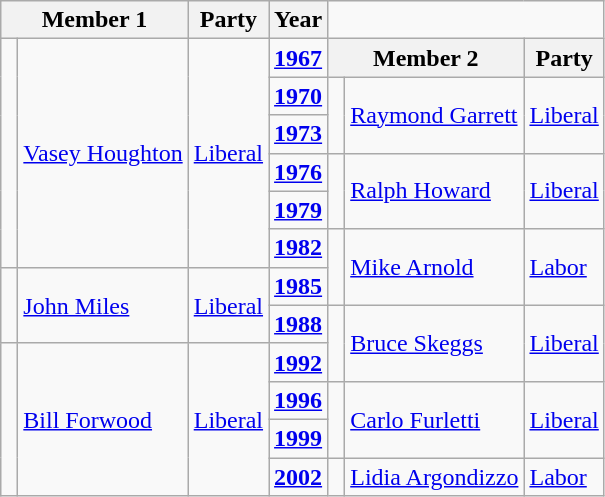<table class="wikitable">
<tr>
<th colspan="2">Member 1</th>
<th>Party</th>
<th>Year</th>
</tr>
<tr>
<td rowspan=6  > </td>
<td rowspan=6><a href='#'>Vasey Houghton</a></td>
<td rowspan=6><a href='#'>Liberal</a></td>
<td><strong><a href='#'>1967</a></strong></td>
<th colspan="2">Member 2</th>
<th>Party</th>
</tr>
<tr>
<td><strong><a href='#'>1970</a></strong></td>
<td rowspan=2 > </td>
<td rowspan=2><a href='#'>Raymond Garrett</a></td>
<td rowspan=2><a href='#'>Liberal</a></td>
</tr>
<tr>
<td><strong><a href='#'>1973</a></strong></td>
</tr>
<tr>
<td><strong><a href='#'>1976</a></strong></td>
<td rowspan=2 > </td>
<td rowspan=2><a href='#'>Ralph Howard</a></td>
<td rowspan=2><a href='#'>Liberal</a></td>
</tr>
<tr>
<td><strong><a href='#'>1979</a></strong></td>
</tr>
<tr>
<td><strong><a href='#'>1982</a></strong></td>
<td rowspan=2 > </td>
<td rowspan=2><a href='#'>Mike Arnold</a></td>
<td rowspan=2><a href='#'>Labor</a></td>
</tr>
<tr>
<td rowspan=2 > </td>
<td rowspan=2><a href='#'>John Miles</a></td>
<td rowspan=2><a href='#'>Liberal</a></td>
<td><strong><a href='#'>1985</a></strong></td>
</tr>
<tr>
<td><strong><a href='#'>1988</a></strong></td>
<td rowspan=2 > </td>
<td rowspan=2><a href='#'>Bruce Skeggs</a></td>
<td rowspan=2><a href='#'>Liberal</a></td>
</tr>
<tr>
<td rowspan=4 > </td>
<td rowspan=4><a href='#'>Bill Forwood</a></td>
<td rowspan=4><a href='#'>Liberal</a></td>
<td><strong><a href='#'>1992</a></strong></td>
</tr>
<tr>
<td><strong><a href='#'>1996</a></strong></td>
<td rowspan=2 > </td>
<td rowspan=2><a href='#'>Carlo Furletti</a></td>
<td rowspan=2><a href='#'>Liberal</a></td>
</tr>
<tr>
<td><strong><a href='#'>1999</a></strong></td>
</tr>
<tr>
<td><strong><a href='#'>2002</a></strong></td>
<td> </td>
<td><a href='#'>Lidia Argondizzo</a></td>
<td><a href='#'>Labor</a></td>
</tr>
</table>
